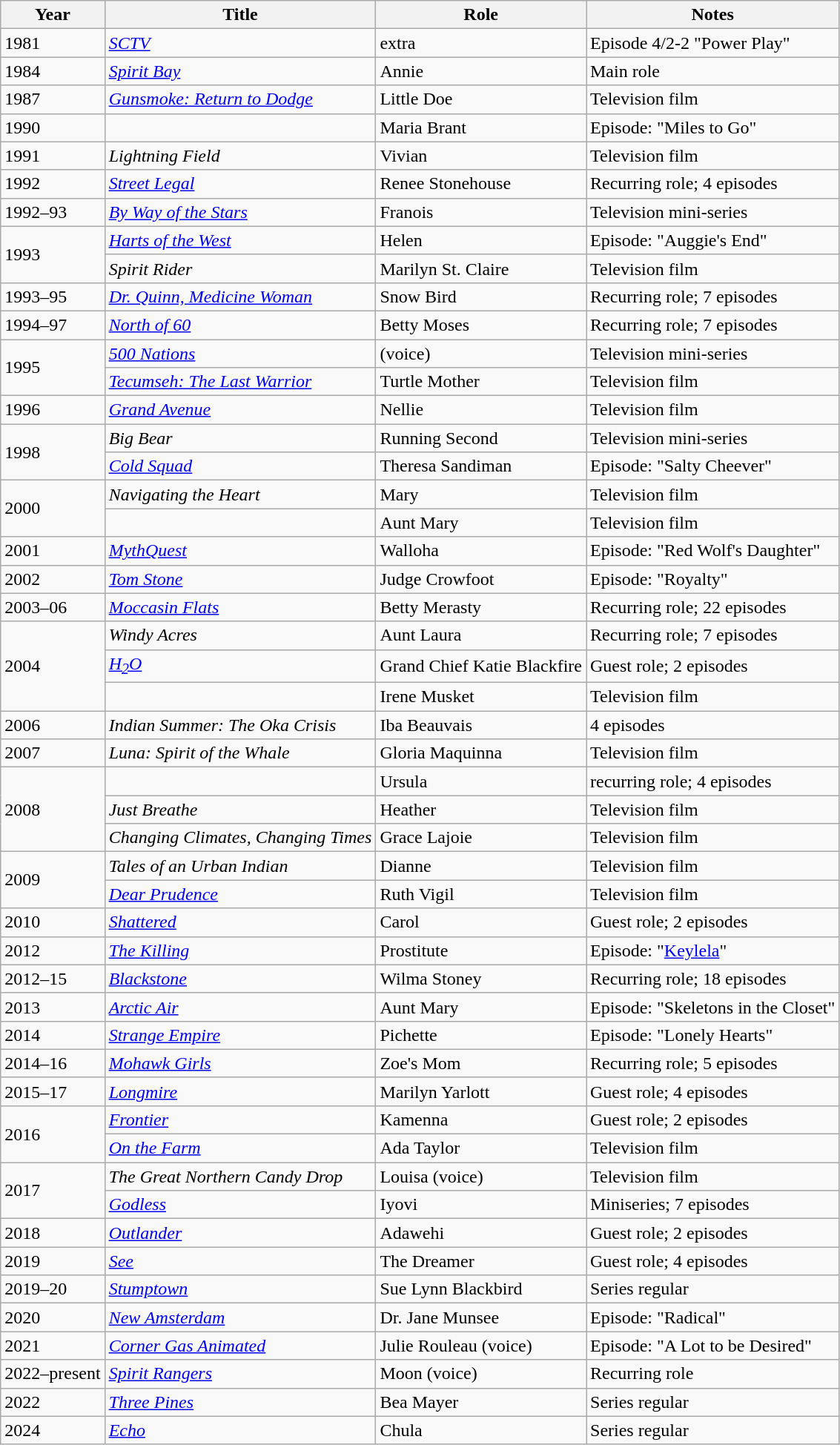<table class="wikitable sortable">
<tr>
<th>Year</th>
<th>Title</th>
<th>Role</th>
<th class="unsortable">Notes</th>
</tr>
<tr>
<td>1981</td>
<td><em><a href='#'>SCTV</a></em></td>
<td>extra</td>
<td>Episode 4/2-2 "Power Play"</td>
</tr>
<tr>
<td>1984</td>
<td><em><a href='#'>Spirit Bay</a></em></td>
<td>Annie</td>
<td>Main role</td>
</tr>
<tr>
<td>1987</td>
<td><em><a href='#'>Gunsmoke: Return to Dodge</a></em></td>
<td>Little Doe</td>
<td>Television film</td>
</tr>
<tr>
<td>1990</td>
<td><em></em></td>
<td>Maria Brant</td>
<td>Episode: "Miles to Go"</td>
</tr>
<tr>
<td>1991</td>
<td><em>Lightning Field</em></td>
<td>Vivian</td>
<td>Television film</td>
</tr>
<tr>
<td>1992</td>
<td><em><a href='#'>Street Legal</a></em></td>
<td>Renee Stonehouse</td>
<td>Recurring role; 4 episodes</td>
</tr>
<tr>
<td>1992–93</td>
<td><em><a href='#'>By Way of the Stars</a></em></td>
<td>Franois</td>
<td>Television mini-series</td>
</tr>
<tr>
<td rowspan="2">1993</td>
<td><em><a href='#'>Harts of the West</a></em></td>
<td>Helen</td>
<td>Episode: "Auggie's End"</td>
</tr>
<tr>
<td><em>Spirit Rider</em></td>
<td>Marilyn St. Claire</td>
<td>Television film</td>
</tr>
<tr>
<td>1993–95</td>
<td><em><a href='#'>Dr. Quinn, Medicine Woman</a></em></td>
<td>Snow Bird</td>
<td>Recurring role; 7 episodes</td>
</tr>
<tr>
<td>1994–97</td>
<td><em><a href='#'>North of 60</a></em></td>
<td>Betty Moses</td>
<td>Recurring role; 7 episodes</td>
</tr>
<tr>
<td rowspan="2">1995</td>
<td><em><a href='#'>500 Nations</a></em></td>
<td>(voice)</td>
<td>Television mini-series</td>
</tr>
<tr>
<td><em><a href='#'>Tecumseh: The Last Warrior</a></em></td>
<td>Turtle Mother</td>
<td>Television film</td>
</tr>
<tr>
<td>1996</td>
<td><em><a href='#'>Grand Avenue</a></em></td>
<td>Nellie</td>
<td>Television film</td>
</tr>
<tr>
<td rowspan="2">1998</td>
<td><em>Big Bear</em></td>
<td>Running Second</td>
<td>Television mini-series</td>
</tr>
<tr>
<td><em><a href='#'>Cold Squad</a></em></td>
<td>Theresa Sandiman</td>
<td>Episode: "Salty Cheever"</td>
</tr>
<tr>
<td rowspan="2">2000</td>
<td><em>Navigating the Heart</em></td>
<td>Mary</td>
<td>Television film</td>
</tr>
<tr>
<td><em></em></td>
<td>Aunt Mary</td>
<td>Television film</td>
</tr>
<tr>
<td>2001</td>
<td><em><a href='#'>MythQuest</a></em></td>
<td>Walloha</td>
<td>Episode: "Red Wolf's Daughter"</td>
</tr>
<tr>
<td>2002</td>
<td><em><a href='#'>Tom Stone</a></em></td>
<td>Judge Crowfoot</td>
<td>Episode: "Royalty"</td>
</tr>
<tr>
<td>2003–06</td>
<td><em><a href='#'>Moccasin Flats</a></em></td>
<td>Betty Merasty</td>
<td>Recurring role; 22 episodes</td>
</tr>
<tr>
<td rowspan="3">2004</td>
<td><em>Windy Acres</em></td>
<td>Aunt Laura</td>
<td>Recurring role; 7 episodes</td>
</tr>
<tr>
<td><em><a href='#'>H<sub>2</sub>O</a></em></td>
<td>Grand Chief Katie Blackfire</td>
<td>Guest role; 2 episodes</td>
</tr>
<tr>
<td><em></em></td>
<td>Irene Musket</td>
<td>Television film</td>
</tr>
<tr>
<td>2006</td>
<td><em>Indian Summer: The Oka Crisis</em></td>
<td>Iba Beauvais</td>
<td>4 episodes</td>
</tr>
<tr>
<td>2007</td>
<td><em>Luna: Spirit of the Whale</em></td>
<td>Gloria Maquinna</td>
<td>Television film</td>
</tr>
<tr>
<td rowspan="3">2008</td>
<td><em></em></td>
<td>Ursula</td>
<td>recurring role; 4 episodes</td>
</tr>
<tr>
<td><em>Just Breathe</em></td>
<td>Heather</td>
<td>Television film</td>
</tr>
<tr>
<td><em>Changing Climates, Changing Times</em></td>
<td>Grace Lajoie</td>
<td>Television film</td>
</tr>
<tr>
<td rowspan="2">2009</td>
<td><em>Tales of an Urban Indian</em></td>
<td>Dianne</td>
<td>Television film</td>
</tr>
<tr>
<td><em><a href='#'>Dear Prudence</a></em></td>
<td>Ruth Vigil</td>
<td>Television film</td>
</tr>
<tr>
<td>2010</td>
<td><em><a href='#'>Shattered</a></em></td>
<td>Carol</td>
<td>Guest role; 2 episodes</td>
</tr>
<tr>
<td>2012</td>
<td data-sort-value="Killing, The"><em><a href='#'>The Killing</a></em></td>
<td>Prostitute</td>
<td>Episode: "<a href='#'>Keylela</a>"</td>
</tr>
<tr>
<td>2012–15</td>
<td><em><a href='#'>Blackstone</a></em></td>
<td>Wilma Stoney</td>
<td>Recurring role; 18 episodes</td>
</tr>
<tr>
<td>2013</td>
<td><em><a href='#'>Arctic Air</a></em></td>
<td>Aunt Mary</td>
<td>Episode: "Skeletons in the Closet"</td>
</tr>
<tr>
<td>2014</td>
<td><em><a href='#'>Strange Empire</a></em></td>
<td>Pichette</td>
<td>Episode: "Lonely Hearts"</td>
</tr>
<tr>
<td>2014–16</td>
<td><em><a href='#'>Mohawk Girls</a></em></td>
<td>Zoe's Mom</td>
<td>Recurring role; 5 episodes</td>
</tr>
<tr>
<td>2015–17</td>
<td><em><a href='#'>Longmire</a></em></td>
<td>Marilyn Yarlott</td>
<td>Guest role; 4 episodes</td>
</tr>
<tr>
<td rowspan="2">2016</td>
<td><em><a href='#'>Frontier</a></em></td>
<td>Kamenna</td>
<td>Guest role; 2 episodes</td>
</tr>
<tr>
<td><em><a href='#'>On the Farm</a></em></td>
<td>Ada Taylor</td>
<td>Television film</td>
</tr>
<tr>
<td rowspan="2">2017</td>
<td data-sort-value="Great Northern Candy Drop, The"><em>The Great Northern Candy Drop</em></td>
<td>Louisa (voice)</td>
<td>Television film</td>
</tr>
<tr>
<td><em><a href='#'>Godless</a></em></td>
<td>Iyovi</td>
<td>Miniseries; 7 episodes</td>
</tr>
<tr>
<td>2018</td>
<td><em><a href='#'>Outlander</a></em></td>
<td>Adawehi</td>
<td>Guest role; 2 episodes</td>
</tr>
<tr>
<td>2019</td>
<td><em><a href='#'>See</a></em></td>
<td>The Dreamer</td>
<td>Guest role; 4 episodes</td>
</tr>
<tr>
<td>2019–20</td>
<td><em><a href='#'>Stumptown</a></em></td>
<td>Sue Lynn Blackbird</td>
<td>Series regular</td>
</tr>
<tr>
<td>2020</td>
<td><em><a href='#'>New Amsterdam</a></em></td>
<td>Dr. Jane Munsee</td>
<td>Episode: "Radical"</td>
</tr>
<tr>
<td>2021</td>
<td><em><a href='#'>Corner Gas Animated</a></em></td>
<td>Julie Rouleau (voice)</td>
<td>Episode: "A Lot to be Desired"</td>
</tr>
<tr>
<td>2022–present</td>
<td><em><a href='#'>Spirit Rangers</a></em></td>
<td>Moon (voice)</td>
<td>Recurring role</td>
</tr>
<tr>
<td>2022</td>
<td><em><a href='#'>Three Pines</a></em></td>
<td>Bea Mayer</td>
<td>Series regular</td>
</tr>
<tr>
<td>2024</td>
<td><a href='#'><em>Echo</em></a></td>
<td>Chula</td>
<td>Series regular</td>
</tr>
</table>
